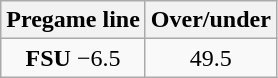<table class="wikitable">
<tr align="center">
<th style=>Pregame line</th>
<th style=>Over/under</th>
</tr>
<tr align="center">
<td><strong>FSU</strong> −6.5</td>
<td>49.5</td>
</tr>
</table>
